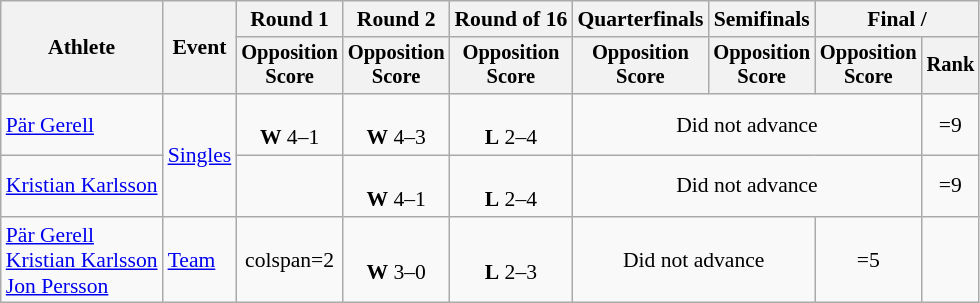<table class=wikitable style="font-size:90%">
<tr>
<th rowspan="2">Athlete</th>
<th rowspan="2">Event</th>
<th>Round 1</th>
<th>Round 2</th>
<th>Round of 16</th>
<th>Quarterfinals</th>
<th>Semifinals</th>
<th colspan=2>Final / </th>
</tr>
<tr style="font-size:95%">
<th>Opposition<br>Score</th>
<th>Opposition<br>Score</th>
<th>Opposition<br>Score</th>
<th>Opposition<br>Score</th>
<th>Opposition<br>Score</th>
<th>Opposition<br>Score</th>
<th>Rank</th>
</tr>
<tr align=center>
<td align=left><a href='#'>Pär Gerell</a></td>
<td align=left rowspan=2><a href='#'>Singles</a></td>
<td><br><strong>W</strong> 4–1</td>
<td><br><strong>W</strong> 4–3</td>
<td><br><strong>L</strong> 2–4</td>
<td colspan=3>Did not advance</td>
<td>=9</td>
</tr>
<tr align=center>
<td align=left><a href='#'>Kristian Karlsson</a></td>
<td></td>
<td><br><strong>W</strong> 4–1</td>
<td><br><strong>L</strong> 2–4</td>
<td colspan=3>Did not advance</td>
<td>=9</td>
</tr>
<tr align=center>
<td align=left><a href='#'>Pär Gerell</a><br><a href='#'>Kristian Karlsson</a><br><a href='#'>Jon Persson</a></td>
<td align=left><a href='#'>Team</a></td>
<td>colspan=2 </td>
<td><br><strong>W</strong> 3–0</td>
<td><br><strong>L</strong> 2–3</td>
<td colspan=2>Did not advance</td>
<td>=5</td>
</tr>
</table>
